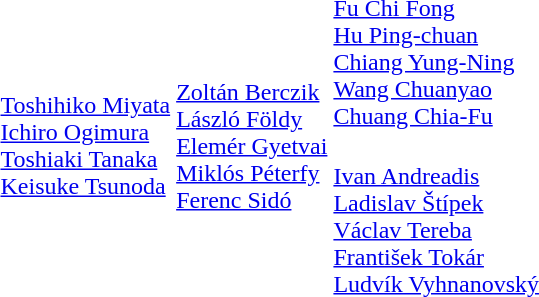<table>
<tr>
<td rowspan=2></td>
<td rowspan=2><br><a href='#'>Toshihiko Miyata</a><br><a href='#'>Ichiro Ogimura</a><br><a href='#'>Toshiaki Tanaka</a><br><a href='#'>Keisuke Tsunoda</a></td>
<td rowspan=2><br><a href='#'>Zoltán Berczik</a><br><a href='#'>László Földy</a><br><a href='#'>Elemér Gyetvai</a><br><a href='#'>Miklós Péterfy</a><br><a href='#'>Ferenc Sidó</a></td>
<td><br><a href='#'>Fu Chi Fong</a><br><a href='#'>Hu Ping-chuan</a><br><a href='#'>Chiang Yung-Ning</a><br><a href='#'>Wang Chuanyao</a><br><a href='#'>Chuang Chia-Fu</a></td>
</tr>
<tr>
<td><br><a href='#'>Ivan Andreadis</a><br><a href='#'>Ladislav Štípek</a><br><a href='#'>Václav Tereba</a><br><a href='#'>František Tokár</a><br><a href='#'>Ludvík Vyhnanovský</a></td>
</tr>
</table>
